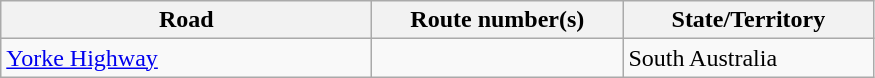<table class=wikitable>
<tr>
<th style="width:15em;">Road</th>
<th style="width:10em;">Route number(s)</th>
<th style="width:10em;">State/Territory</th>
</tr>
<tr>
<td><a href='#'>Yorke Highway</a></td>
<td></td>
<td>South Australia</td>
</tr>
</table>
